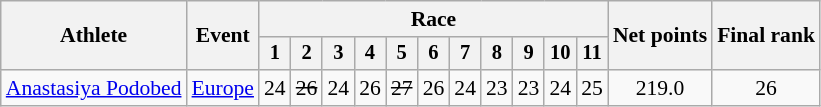<table class="wikitable" style="font-size:90%">
<tr>
<th rowspan="2">Athlete</th>
<th rowspan="2">Event</th>
<th colspan=11>Race</th>
<th rowspan=2>Net points</th>
<th rowspan=2>Final rank</th>
</tr>
<tr style="font-size:95%">
<th>1</th>
<th>2</th>
<th>3</th>
<th>4</th>
<th>5</th>
<th>6</th>
<th>7</th>
<th>8</th>
<th>9</th>
<th>10</th>
<th>11</th>
</tr>
<tr align=center>
<td align=left><a href='#'>Anastasiya Podobed</a></td>
<td align=left><a href='#'>Europe</a></td>
<td>24</td>
<td><s>26</s></td>
<td>24</td>
<td>26</td>
<td><s>27</s></td>
<td>26</td>
<td>24</td>
<td>23</td>
<td>23</td>
<td>24</td>
<td>25</td>
<td>219.0</td>
<td>26</td>
</tr>
</table>
